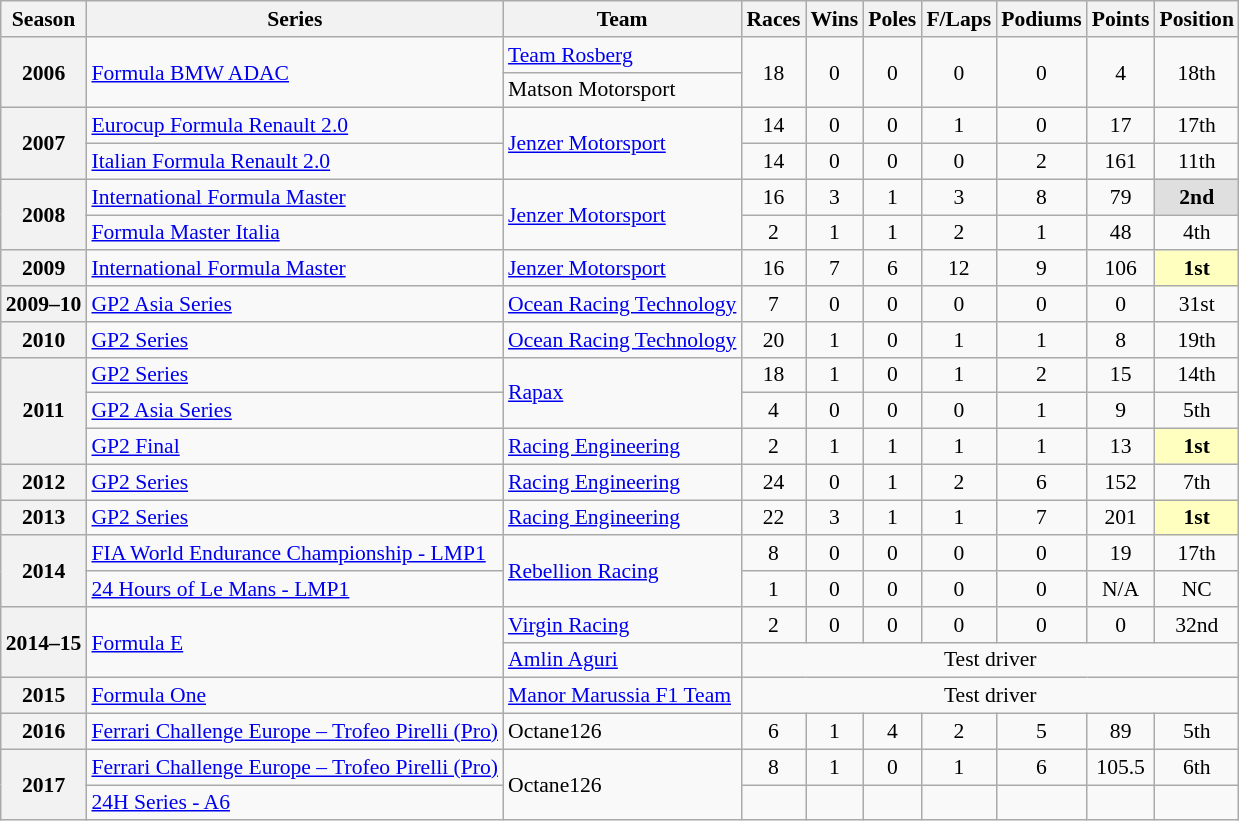<table class="wikitable" style="font-size: 90%; text-align:center">
<tr>
<th>Season</th>
<th>Series</th>
<th>Team</th>
<th>Races</th>
<th>Wins</th>
<th>Poles</th>
<th>F/Laps</th>
<th>Podiums</th>
<th>Points</th>
<th>Position</th>
</tr>
<tr>
<th rowspan=2>2006</th>
<td align=left rowspan=2><a href='#'>Formula BMW ADAC</a></td>
<td align=left><a href='#'>Team Rosberg</a></td>
<td rowspan=2>18</td>
<td rowspan=2>0</td>
<td rowspan=2>0</td>
<td rowspan=2>0</td>
<td rowspan=2>0</td>
<td rowspan=2>4</td>
<td rowspan=2>18th</td>
</tr>
<tr>
<td align=left>Matson Motorsport</td>
</tr>
<tr>
<th rowspan=2>2007</th>
<td align=left><a href='#'>Eurocup Formula Renault 2.0</a></td>
<td align=left rowspan=2><a href='#'>Jenzer Motorsport</a></td>
<td>14</td>
<td>0</td>
<td>0</td>
<td>1</td>
<td>0</td>
<td>17</td>
<td>17th</td>
</tr>
<tr>
<td align=left><a href='#'>Italian Formula Renault 2.0</a></td>
<td>14</td>
<td>0</td>
<td>0</td>
<td>0</td>
<td>2</td>
<td>161</td>
<td>11th</td>
</tr>
<tr>
<th rowspan=2>2008</th>
<td align=left><a href='#'>International Formula Master</a></td>
<td align=left rowspan=2><a href='#'>Jenzer Motorsport</a></td>
<td>16</td>
<td>3</td>
<td>1</td>
<td>3</td>
<td>8</td>
<td>79</td>
<td style="background:#DFDFDF;"><strong>2nd</strong></td>
</tr>
<tr>
<td align=left><a href='#'>Formula Master Italia</a></td>
<td>2</td>
<td>1</td>
<td>1</td>
<td>2</td>
<td>1</td>
<td>48</td>
<td>4th</td>
</tr>
<tr>
<th>2009</th>
<td align=left><a href='#'>International Formula Master</a></td>
<td align=left><a href='#'>Jenzer Motorsport</a></td>
<td>16</td>
<td>7</td>
<td>6</td>
<td>12</td>
<td>9</td>
<td>106</td>
<td style="background:#FFFFBF;"><strong>1st</strong></td>
</tr>
<tr>
<th>2009–10</th>
<td align=left><a href='#'>GP2 Asia Series</a></td>
<td align=left><a href='#'>Ocean Racing Technology</a></td>
<td>7</td>
<td>0</td>
<td>0</td>
<td>0</td>
<td>0</td>
<td>0</td>
<td>31st</td>
</tr>
<tr>
<th>2010</th>
<td align=left><a href='#'>GP2 Series</a></td>
<td align=left><a href='#'>Ocean Racing Technology</a></td>
<td>20</td>
<td>1</td>
<td>0</td>
<td>1</td>
<td>1</td>
<td>8</td>
<td>19th</td>
</tr>
<tr>
<th rowspan=3>2011</th>
<td align=left><a href='#'>GP2 Series</a></td>
<td align=left rowspan=2><a href='#'>Rapax</a></td>
<td>18</td>
<td>1</td>
<td>0</td>
<td>1</td>
<td>2</td>
<td>15</td>
<td>14th</td>
</tr>
<tr>
<td align=left><a href='#'>GP2 Asia Series</a></td>
<td>4</td>
<td>0</td>
<td>0</td>
<td>0</td>
<td>1</td>
<td>9</td>
<td>5th</td>
</tr>
<tr>
<td align=left><a href='#'>GP2 Final</a></td>
<td align=left><a href='#'>Racing Engineering</a></td>
<td>2</td>
<td>1</td>
<td>1</td>
<td>1</td>
<td>1</td>
<td>13</td>
<td style="background:#FFFFBF;"><strong>1st</strong></td>
</tr>
<tr>
<th>2012</th>
<td align=left><a href='#'>GP2 Series</a></td>
<td align=left><a href='#'>Racing Engineering</a></td>
<td>24</td>
<td>0</td>
<td>1</td>
<td>2</td>
<td>6</td>
<td>152</td>
<td>7th</td>
</tr>
<tr>
<th>2013</th>
<td align=left><a href='#'>GP2 Series</a></td>
<td align=left><a href='#'>Racing Engineering</a></td>
<td>22</td>
<td>3</td>
<td>1</td>
<td>1</td>
<td>7</td>
<td>201</td>
<td style="background:#FFFFBF;"><strong>1st</strong></td>
</tr>
<tr>
<th rowspan=2>2014</th>
<td align=left><a href='#'>FIA World Endurance Championship - LMP1</a></td>
<td align=left rowspan="2"><a href='#'>Rebellion Racing</a></td>
<td>8</td>
<td>0</td>
<td>0</td>
<td>0</td>
<td>0</td>
<td>19</td>
<td>17th</td>
</tr>
<tr>
<td align=left><a href='#'>24 Hours of Le Mans - LMP1</a></td>
<td>1</td>
<td>0</td>
<td>0</td>
<td>0</td>
<td>0</td>
<td>N/A</td>
<td>NC</td>
</tr>
<tr>
<th rowspan=2>2014–15</th>
<td rowspan=2 align=left><a href='#'>Formula E</a></td>
<td align=left><a href='#'>Virgin Racing</a></td>
<td>2</td>
<td>0</td>
<td>0</td>
<td>0</td>
<td>0</td>
<td>0</td>
<td>32nd</td>
</tr>
<tr>
<td align=left><a href='#'>Amlin Aguri</a></td>
<td colspan=7>Test driver</td>
</tr>
<tr>
<th>2015</th>
<td align="left"><a href='#'>Formula One</a></td>
<td align="left"><a href='#'>Manor Marussia F1 Team</a></td>
<td colspan="7">Test driver</td>
</tr>
<tr>
<th>2016</th>
<td align=left><a href='#'>Ferrari Challenge Europe – Trofeo Pirelli (Pro)</a></td>
<td align=left>Octane126</td>
<td>6</td>
<td>1</td>
<td>4</td>
<td>2</td>
<td>5</td>
<td>89</td>
<td>5th</td>
</tr>
<tr>
<th rowspan="2">2017</th>
<td align=left><a href='#'>Ferrari Challenge Europe – Trofeo Pirelli (Pro)</a></td>
<td rowspan="2" align="left">Octane126</td>
<td>8</td>
<td>1</td>
<td>0</td>
<td>1</td>
<td>6</td>
<td>105.5</td>
<td>6th</td>
</tr>
<tr>
<td align=left><a href='#'>24H Series - A6</a></td>
<td></td>
<td></td>
<td></td>
<td></td>
<td></td>
<td></td>
<td></td>
</tr>
</table>
